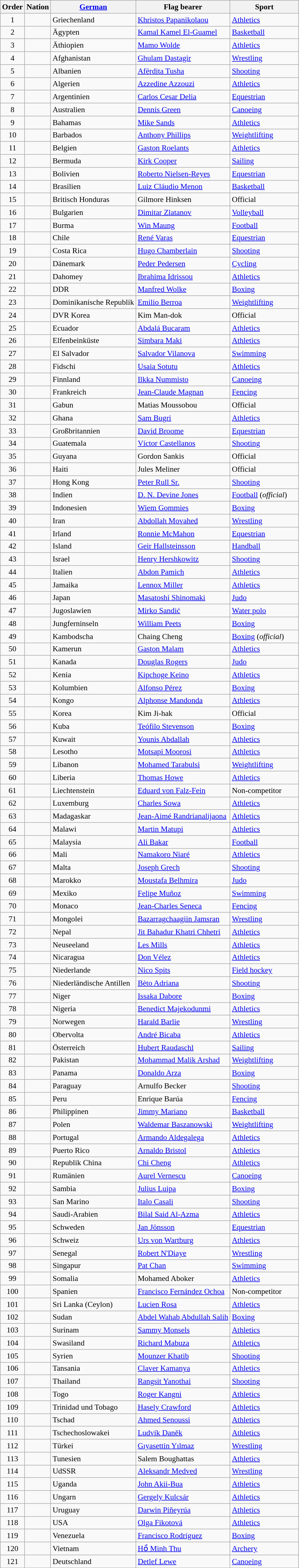<table class= "wikitable sortable nowrap" style="font-size:90%;">
<tr>
<th>Order</th>
<th>Nation</th>
<th><a href='#'>German</a></th>
<th>Flag bearer</th>
<th width=120>Sport</th>
</tr>
<tr>
<td align="center">1</td>
<td></td>
<td>Griechenland</td>
<td><a href='#'>Khristos Papanikolaou</a></td>
<td><a href='#'>Athletics</a></td>
</tr>
<tr>
<td align="center">2</td>
<td></td>
<td>Ägypten</td>
<td><a href='#'>Kamal Kamel El-Guamel</a></td>
<td><a href='#'>Basketball</a></td>
</tr>
<tr>
<td align="center">3</td>
<td></td>
<td>Äthiopien</td>
<td><a href='#'>Mamo Wolde</a></td>
<td><a href='#'>Athletics</a></td>
</tr>
<tr>
<td align="center">4</td>
<td></td>
<td>Afghanistan</td>
<td><a href='#'>Ghulam Dastagir</a></td>
<td><a href='#'>Wrestling</a></td>
</tr>
<tr>
<td align="center">5</td>
<td></td>
<td>Albanien</td>
<td><a href='#'>Afërdita Tusha</a></td>
<td><a href='#'>Shooting</a></td>
</tr>
<tr>
<td align="center">6</td>
<td></td>
<td>Algerien</td>
<td><a href='#'>Azzedine Azzouzi</a></td>
<td><a href='#'>Athletics</a></td>
</tr>
<tr>
<td align="center">7</td>
<td></td>
<td>Argentinien</td>
<td><a href='#'>Carlos Cesar Delia</a></td>
<td><a href='#'>Equestrian</a></td>
</tr>
<tr>
<td align="center">8</td>
<td></td>
<td>Australien</td>
<td><a href='#'>Dennis Green</a></td>
<td><a href='#'>Canoeing</a></td>
</tr>
<tr>
<td align="center">9</td>
<td></td>
<td>Bahamas</td>
<td><a href='#'>Mike Sands</a></td>
<td><a href='#'>Athletics</a></td>
</tr>
<tr>
<td align="center">10</td>
<td></td>
<td>Barbados</td>
<td><a href='#'>Anthony Phillips</a></td>
<td><a href='#'>Weightlifting</a></td>
</tr>
<tr>
<td align="center">11</td>
<td></td>
<td>Belgien</td>
<td><a href='#'>Gaston Roelants</a></td>
<td><a href='#'>Athletics</a></td>
</tr>
<tr>
<td align="center">12</td>
<td></td>
<td>Bermuda</td>
<td><a href='#'>Kirk Cooper</a></td>
<td><a href='#'>Sailing</a></td>
</tr>
<tr>
<td align="center">13</td>
<td></td>
<td>Bolivien</td>
<td><a href='#'>Roberto Nielsen-Reyes</a></td>
<td><a href='#'>Equestrian</a></td>
</tr>
<tr>
<td align="center">14</td>
<td></td>
<td>Brasilien</td>
<td><a href='#'>Luiz Cláudio Menon</a></td>
<td><a href='#'>Basketball</a></td>
</tr>
<tr>
<td align="center">15</td>
<td></td>
<td>Britisch Honduras</td>
<td>Gilmore Hinksen</td>
<td>Official</td>
</tr>
<tr>
<td align="center">16</td>
<td></td>
<td>Bulgarien</td>
<td><a href='#'>Dimitar Zlatanov</a></td>
<td><a href='#'>Volleyball</a></td>
</tr>
<tr>
<td align="center">17</td>
<td></td>
<td>Burma</td>
<td><a href='#'>Win Maung</a></td>
<td><a href='#'>Football</a></td>
</tr>
<tr>
<td align="center">18</td>
<td></td>
<td>Chile</td>
<td><a href='#'>René Varas</a></td>
<td><a href='#'>Equestrian</a></td>
</tr>
<tr>
<td align="center">19</td>
<td></td>
<td>Costa Rica</td>
<td><a href='#'>Hugo Chamberlain</a></td>
<td><a href='#'>Shooting</a></td>
</tr>
<tr>
<td align="center">20</td>
<td></td>
<td>Dänemark</td>
<td><a href='#'>Peder Pedersen</a></td>
<td><a href='#'>Cycling</a></td>
</tr>
<tr>
<td align="center">21</td>
<td></td>
<td>Dahomey</td>
<td><a href='#'>Ibrahima Idrissou</a></td>
<td><a href='#'>Athletics</a></td>
</tr>
<tr>
<td align="center">22</td>
<td></td>
<td>DDR</td>
<td><a href='#'>Manfred Wolke</a></td>
<td><a href='#'>Boxing</a></td>
</tr>
<tr>
<td align="center">23</td>
<td></td>
<td>Dominikanische Republik</td>
<td><a href='#'>Emilio Berroa</a></td>
<td><a href='#'>Weightlifting</a></td>
</tr>
<tr>
<td align="center">24</td>
<td></td>
<td>DVR Korea</td>
<td>Kim Man-dok</td>
<td>Official</td>
</tr>
<tr>
<td align="center">25</td>
<td></td>
<td>Ecuador</td>
<td><a href='#'>Abdalá Bucaram</a></td>
<td><a href='#'>Athletics</a></td>
</tr>
<tr>
<td align="center">26</td>
<td></td>
<td>Elfenbeinküste</td>
<td><a href='#'>Simbara Maki</a></td>
<td><a href='#'>Athletics</a></td>
</tr>
<tr>
<td align="center">27</td>
<td></td>
<td>El Salvador</td>
<td><a href='#'>Salvador Vilanova</a></td>
<td><a href='#'>Swimming</a></td>
</tr>
<tr>
<td align="center">28</td>
<td></td>
<td>Fidschi</td>
<td><a href='#'>Usaia Sotutu</a></td>
<td><a href='#'>Athletics</a></td>
</tr>
<tr>
<td align="center">29</td>
<td></td>
<td>Finnland</td>
<td><a href='#'>Ilkka Nummisto</a></td>
<td><a href='#'>Canoeing</a></td>
</tr>
<tr>
<td align="center">30</td>
<td></td>
<td>Frankreich</td>
<td><a href='#'>Jean-Claude Magnan</a></td>
<td><a href='#'>Fencing</a></td>
</tr>
<tr>
<td align="center">31</td>
<td></td>
<td>Gabun</td>
<td>Matias Moussobou</td>
<td>Official</td>
</tr>
<tr>
<td align="center">32</td>
<td></td>
<td>Ghana</td>
<td><a href='#'>Sam Bugri</a></td>
<td><a href='#'>Athletics</a></td>
</tr>
<tr>
<td align="center">33</td>
<td></td>
<td>Großbritannien</td>
<td><a href='#'>David Broome</a></td>
<td><a href='#'>Equestrian</a></td>
</tr>
<tr>
<td align="center">34</td>
<td></td>
<td>Guatemala</td>
<td><a href='#'>Víctor Castellanos</a></td>
<td><a href='#'>Shooting</a></td>
</tr>
<tr>
<td align="center">35</td>
<td></td>
<td>Guyana</td>
<td>Gordon Sankis</td>
<td>Official</td>
</tr>
<tr>
<td align="center">36</td>
<td></td>
<td>Haiti</td>
<td>Jules Meliner</td>
<td>Official</td>
</tr>
<tr>
<td align="center">37</td>
<td></td>
<td>Hong Kong</td>
<td><a href='#'>Peter Rull Sr.</a></td>
<td><a href='#'>Shooting</a></td>
</tr>
<tr>
<td align="center">38</td>
<td></td>
<td>Indien</td>
<td><a href='#'>D. N. Devine Jones</a></td>
<td><a href='#'>Football</a> (<em>official</em>)</td>
</tr>
<tr>
<td align="center">39</td>
<td></td>
<td>Indonesien</td>
<td><a href='#'>Wiem Gommies</a></td>
<td><a href='#'>Boxing</a></td>
</tr>
<tr>
<td align="center">40</td>
<td></td>
<td>Iran</td>
<td><a href='#'>Abdollah Movahed</a></td>
<td><a href='#'>Wrestling</a></td>
</tr>
<tr>
<td align="center">41</td>
<td></td>
<td>Irland</td>
<td><a href='#'>Ronnie McMahon</a></td>
<td><a href='#'>Equestrian</a></td>
</tr>
<tr>
<td align="center">42</td>
<td></td>
<td>Island</td>
<td><a href='#'>Geir Hallsteinsson</a></td>
<td><a href='#'>Handball</a></td>
</tr>
<tr>
<td align="center">43</td>
<td></td>
<td>Israel</td>
<td><a href='#'>Henry Hershkowitz</a></td>
<td><a href='#'>Shooting</a></td>
</tr>
<tr>
<td align="center">44</td>
<td></td>
<td>Italien</td>
<td><a href='#'>Abdon Pamich</a></td>
<td><a href='#'>Athletics</a></td>
</tr>
<tr>
<td align="center">45</td>
<td></td>
<td>Jamaika</td>
<td><a href='#'>Lennox Miller</a></td>
<td><a href='#'>Athletics</a></td>
</tr>
<tr>
<td align="center">46</td>
<td></td>
<td>Japan</td>
<td><a href='#'>Masatoshi Shinomaki</a></td>
<td><a href='#'>Judo</a></td>
</tr>
<tr>
<td align="center">47</td>
<td></td>
<td>Jugoslawien</td>
<td><a href='#'>Mirko Sandić</a></td>
<td><a href='#'>Water polo</a></td>
</tr>
<tr>
<td align="center">48</td>
<td></td>
<td>Jungferninseln</td>
<td><a href='#'>William Peets</a></td>
<td><a href='#'>Boxing</a></td>
</tr>
<tr>
<td align="center">49</td>
<td></td>
<td>Kambodscha</td>
<td>Chaing Cheng</td>
<td><a href='#'>Boxing</a> (<em>official</em>)</td>
</tr>
<tr>
<td align="center">50</td>
<td></td>
<td>Kamerun</td>
<td><a href='#'>Gaston Malam</a></td>
<td><a href='#'>Athletics</a></td>
</tr>
<tr>
<td align="center">51</td>
<td></td>
<td>Kanada</td>
<td><a href='#'>Douglas Rogers</a></td>
<td><a href='#'>Judo</a></td>
</tr>
<tr>
<td align="center">52</td>
<td></td>
<td>Kenia</td>
<td><a href='#'>Kipchoge Keino</a></td>
<td><a href='#'>Athletics</a></td>
</tr>
<tr>
<td align="center">53</td>
<td></td>
<td>Kolumbien</td>
<td><a href='#'>Alfonso Pérez</a></td>
<td><a href='#'>Boxing</a></td>
</tr>
<tr>
<td align="center">54</td>
<td></td>
<td>Kongo</td>
<td><a href='#'>Alphonse Mandonda</a></td>
<td><a href='#'>Athletics</a></td>
</tr>
<tr>
<td align="center">55</td>
<td></td>
<td>Korea</td>
<td>Kim Ji-hak</td>
<td>Official</td>
</tr>
<tr>
<td align="center">56</td>
<td></td>
<td>Kuba</td>
<td><a href='#'>Teófilo Stevenson</a></td>
<td><a href='#'>Boxing</a></td>
</tr>
<tr>
<td align="center">57</td>
<td></td>
<td>Kuwait</td>
<td><a href='#'>Younis Abdallah</a></td>
<td><a href='#'>Athletics</a></td>
</tr>
<tr>
<td align="center">58</td>
<td></td>
<td>Lesotho</td>
<td><a href='#'>Motsapi Moorosi</a></td>
<td><a href='#'>Athletics</a></td>
</tr>
<tr>
<td align="center">59</td>
<td></td>
<td>Libanon</td>
<td><a href='#'>Mohamed Tarabulsi</a></td>
<td><a href='#'>Weightlifting</a></td>
</tr>
<tr>
<td align="center">60</td>
<td></td>
<td>Liberia</td>
<td><a href='#'>Thomas Howe</a></td>
<td><a href='#'>Athletics</a></td>
</tr>
<tr>
<td align="center">61</td>
<td></td>
<td>Liechtenstein</td>
<td><a href='#'>Eduard von Falz-Fein</a></td>
<td>Non-competitor</td>
</tr>
<tr>
<td align="center">62</td>
<td></td>
<td>Luxemburg</td>
<td><a href='#'>Charles Sowa</a></td>
<td><a href='#'>Athletics</a></td>
</tr>
<tr>
<td align="center">63</td>
<td></td>
<td>Madagaskar</td>
<td><a href='#'>Jean-Aimé Randrianalijaona</a></td>
<td><a href='#'>Athletics</a></td>
</tr>
<tr>
<td align="center">64</td>
<td></td>
<td>Malawi</td>
<td><a href='#'>Martin Matupi</a></td>
<td><a href='#'>Athletics</a></td>
</tr>
<tr>
<td align="center">65</td>
<td></td>
<td>Malaysia</td>
<td><a href='#'>Ali Bakar</a></td>
<td><a href='#'>Football</a></td>
</tr>
<tr>
<td align="center">66</td>
<td></td>
<td>Mali</td>
<td><a href='#'>Namakoro Niaré</a></td>
<td><a href='#'>Athletics</a></td>
</tr>
<tr>
<td align="center">67</td>
<td></td>
<td>Malta</td>
<td><a href='#'>Joseph Grech</a></td>
<td><a href='#'>Shooting</a></td>
</tr>
<tr>
<td align="center">68</td>
<td></td>
<td>Marokko</td>
<td><a href='#'>Moustafa Belhmira</a></td>
<td><a href='#'>Judo</a></td>
</tr>
<tr>
<td align="center">69</td>
<td></td>
<td>Mexiko</td>
<td><a href='#'>Felipe Muñoz</a></td>
<td><a href='#'>Swimming</a></td>
</tr>
<tr>
<td align="center">70</td>
<td></td>
<td>Monaco</td>
<td><a href='#'>Jean-Charles Seneca</a></td>
<td><a href='#'>Fencing</a></td>
</tr>
<tr>
<td align="center">71</td>
<td></td>
<td>Mongolei</td>
<td><a href='#'>Bazarragchaagiin Jamsran</a></td>
<td><a href='#'>Wrestling</a></td>
</tr>
<tr>
<td align="center">72</td>
<td></td>
<td>Nepal</td>
<td><a href='#'>Jit Bahadur Khatri Chhetri</a></td>
<td><a href='#'>Athletics</a></td>
</tr>
<tr>
<td align="center">73</td>
<td></td>
<td>Neuseeland</td>
<td><a href='#'>Les Mills</a></td>
<td><a href='#'>Athletics</a></td>
</tr>
<tr>
<td align="center">74</td>
<td></td>
<td>Nicaragua</td>
<td><a href='#'>Don Vélez</a></td>
<td><a href='#'>Athletics</a></td>
</tr>
<tr>
<td align="center">75</td>
<td></td>
<td>Niederlande</td>
<td><a href='#'>Nico Spits</a></td>
<td><a href='#'>Field hockey</a></td>
</tr>
<tr>
<td align="center">76</td>
<td></td>
<td>Niederländische Antillen</td>
<td><a href='#'>Bèto Adriana</a></td>
<td><a href='#'>Shooting</a></td>
</tr>
<tr>
<td align="center">77</td>
<td></td>
<td>Niger</td>
<td><a href='#'>Issaka Dabore</a></td>
<td><a href='#'>Boxing</a></td>
</tr>
<tr>
<td align="center">78</td>
<td></td>
<td>Nigeria</td>
<td><a href='#'>Benedict Majekodunmi</a></td>
<td><a href='#'>Athletics</a></td>
</tr>
<tr>
<td align="center">79</td>
<td></td>
<td>Norwegen</td>
<td><a href='#'>Harald Barlie</a></td>
<td><a href='#'>Wrestling</a></td>
</tr>
<tr>
<td align="center">80</td>
<td></td>
<td>Obervolta</td>
<td><a href='#'>André Bicaba</a></td>
<td><a href='#'>Athletics</a></td>
</tr>
<tr>
<td align="center">81</td>
<td></td>
<td>Österreich</td>
<td><a href='#'>Hubert Raudaschl</a></td>
<td><a href='#'>Sailing</a></td>
</tr>
<tr>
<td align="center">82</td>
<td></td>
<td>Pakistan</td>
<td><a href='#'>Mohammad Malik Arshad</a></td>
<td><a href='#'>Weightlifting</a></td>
</tr>
<tr>
<td align="center">83</td>
<td></td>
<td>Panama</td>
<td><a href='#'>Donaldo Arza</a></td>
<td><a href='#'>Boxing</a></td>
</tr>
<tr>
<td align="center">84</td>
<td></td>
<td>Paraguay</td>
<td>Arnulfo Becker</td>
<td><a href='#'>Shooting</a></td>
</tr>
<tr>
<td align="center">85</td>
<td></td>
<td>Peru</td>
<td>Enrique Barúa</td>
<td><a href='#'>Fencing</a></td>
</tr>
<tr>
<td align="center">86</td>
<td></td>
<td>Philippinen</td>
<td><a href='#'>Jimmy Mariano</a></td>
<td><a href='#'>Basketball</a></td>
</tr>
<tr>
<td align="center">87</td>
<td></td>
<td>Polen</td>
<td><a href='#'>Waldemar Baszanowski</a></td>
<td><a href='#'>Weightlifting</a></td>
</tr>
<tr>
<td align="center">88</td>
<td></td>
<td>Portugal</td>
<td><a href='#'>Armando Aldegalega</a></td>
<td><a href='#'>Athletics</a></td>
</tr>
<tr>
<td align="center">89</td>
<td></td>
<td>Puerto Rico</td>
<td><a href='#'>Arnaldo Bristol</a></td>
<td><a href='#'>Athletics</a></td>
</tr>
<tr>
<td align="center">90</td>
<td></td>
<td>Republik China</td>
<td><a href='#'>Chi Cheng</a></td>
<td><a href='#'>Athletics</a></td>
</tr>
<tr>
<td align="center">91</td>
<td></td>
<td>Rumänien</td>
<td><a href='#'>Aurel Vernescu</a></td>
<td><a href='#'>Canoeing</a></td>
</tr>
<tr>
<td align="center">92</td>
<td></td>
<td>Sambia</td>
<td><a href='#'>Julius Luipa</a></td>
<td><a href='#'>Boxing</a></td>
</tr>
<tr>
<td align="center">93</td>
<td></td>
<td>San Marino</td>
<td><a href='#'>Italo Casali</a></td>
<td><a href='#'>Shooting</a></td>
</tr>
<tr>
<td align="center">94</td>
<td></td>
<td>Saudi-Arabien</td>
<td><a href='#'>Bilal Said Al-Azma</a></td>
<td><a href='#'>Athletics</a></td>
</tr>
<tr>
<td align="center">95</td>
<td></td>
<td>Schweden</td>
<td><a href='#'>Jan Jönsson</a></td>
<td><a href='#'>Equestrian</a></td>
</tr>
<tr>
<td align="center">96</td>
<td></td>
<td>Schweiz</td>
<td><a href='#'>Urs von Wartburg</a></td>
<td><a href='#'>Athletics</a></td>
</tr>
<tr>
<td align="center">97</td>
<td></td>
<td>Senegal</td>
<td><a href='#'>Robert N'Diaye</a></td>
<td><a href='#'>Wrestling</a></td>
</tr>
<tr>
<td align="center">98</td>
<td></td>
<td>Singapur</td>
<td><a href='#'>Pat Chan</a></td>
<td><a href='#'>Swimming</a></td>
</tr>
<tr>
<td align="center">99</td>
<td></td>
<td>Somalia</td>
<td>Mohamed Aboker</td>
<td><a href='#'>Athletics</a></td>
</tr>
<tr>
<td align="center">100</td>
<td></td>
<td>Spanien</td>
<td><a href='#'>Francisco Fernández Ochoa</a></td>
<td>Non-competitor</td>
</tr>
<tr>
<td align="center">101</td>
<td></td>
<td>Sri Lanka (Ceylon)</td>
<td><a href='#'>Lucien Rosa</a></td>
<td><a href='#'>Athletics</a></td>
</tr>
<tr>
<td align="center">102</td>
<td></td>
<td>Sudan</td>
<td><a href='#'>Abdel Wahab Abdullah Salih</a></td>
<td><a href='#'>Boxing</a></td>
</tr>
<tr>
<td align="center">103</td>
<td></td>
<td>Surinam</td>
<td><a href='#'>Sammy Monsels</a></td>
<td><a href='#'>Athletics</a></td>
</tr>
<tr>
<td align="center">104</td>
<td></td>
<td>Swasiland</td>
<td><a href='#'>Richard Mabuza</a></td>
<td><a href='#'>Athletics</a></td>
</tr>
<tr>
<td align="center">105</td>
<td></td>
<td>Syrien</td>
<td><a href='#'>Mounzer Khatib</a></td>
<td><a href='#'>Shooting</a></td>
</tr>
<tr>
<td align="center">106</td>
<td></td>
<td>Tansania</td>
<td><a href='#'>Claver Kamanya</a></td>
<td><a href='#'>Athletics</a></td>
</tr>
<tr>
<td align="center">107</td>
<td></td>
<td>Thailand</td>
<td><a href='#'>Rangsit Yanothai</a></td>
<td><a href='#'>Shooting</a></td>
</tr>
<tr>
<td align="center">108</td>
<td></td>
<td>Togo</td>
<td><a href='#'>Roger Kangni</a></td>
<td><a href='#'>Athletics</a></td>
</tr>
<tr>
<td align="center">109</td>
<td></td>
<td>Trinidad und Tobago</td>
<td><a href='#'>Hasely Crawford</a></td>
<td><a href='#'>Athletics</a></td>
</tr>
<tr>
<td align="center">110</td>
<td></td>
<td>Tschad</td>
<td><a href='#'>Ahmed Senoussi</a></td>
<td><a href='#'>Athletics</a></td>
</tr>
<tr>
<td align="center">111</td>
<td></td>
<td>Tschechoslowakei</td>
<td><a href='#'>Ludvík Daněk</a></td>
<td><a href='#'>Athletics</a></td>
</tr>
<tr>
<td align="center">112</td>
<td></td>
<td>Türkei</td>
<td><a href='#'>Gıyasettin Yılmaz</a></td>
<td><a href='#'>Wrestling</a></td>
</tr>
<tr>
<td align="center">113</td>
<td></td>
<td>Tunesien</td>
<td>Salem Boughattas</td>
<td><a href='#'>Athletics</a></td>
</tr>
<tr>
<td align="center">114</td>
<td></td>
<td>UdSSR</td>
<td><a href='#'>Aleksandr Medved</a></td>
<td><a href='#'>Wrestling</a></td>
</tr>
<tr>
<td align="center">115</td>
<td></td>
<td>Uganda</td>
<td><a href='#'>John Akii-Bua</a></td>
<td><a href='#'>Athletics</a></td>
</tr>
<tr>
<td align="center">116</td>
<td></td>
<td>Ungarn</td>
<td><a href='#'>Gergely Kulcsár</a></td>
<td><a href='#'>Athletics</a></td>
</tr>
<tr>
<td align="center">117</td>
<td></td>
<td>Uruguay</td>
<td><a href='#'>Darwin Piñeyrúa</a></td>
<td><a href='#'>Athletics</a></td>
</tr>
<tr>
<td align="center">118</td>
<td></td>
<td>USA</td>
<td><a href='#'>Olga Fikotová</a></td>
<td><a href='#'>Athletics</a></td>
</tr>
<tr>
<td align="center">119</td>
<td></td>
<td>Venezuela</td>
<td><a href='#'>Francisco Rodríguez</a></td>
<td><a href='#'>Boxing</a></td>
</tr>
<tr>
<td align="center">120</td>
<td></td>
<td>Vietnam</td>
<td><a href='#'>Hồ Minh Thu</a></td>
<td><a href='#'>Archery</a></td>
</tr>
<tr>
<td align="center">121</td>
<td></td>
<td>Deutschland</td>
<td><a href='#'>Detlef Lewe</a></td>
<td><a href='#'>Canoeing</a></td>
</tr>
</table>
